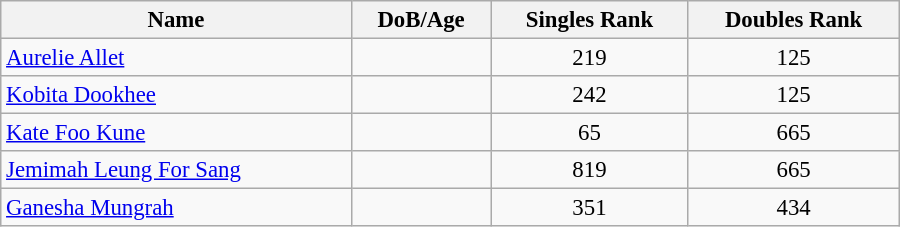<table class="wikitable"  style="width:600px; font-size:95%;">
<tr>
<th align="left">Name</th>
<th align="left">DoB/Age</th>
<th align="left">Singles Rank</th>
<th align="left">Doubles Rank</th>
</tr>
<tr>
<td><a href='#'>Aurelie Allet</a></td>
<td></td>
<td align="center">219</td>
<td align="center">125</td>
</tr>
<tr>
<td><a href='#'>Kobita Dookhee</a></td>
<td></td>
<td align="center">242</td>
<td align="center">125</td>
</tr>
<tr>
<td><a href='#'>Kate Foo Kune</a></td>
<td></td>
<td align="center">65</td>
<td align="center">665</td>
</tr>
<tr>
<td><a href='#'>Jemimah Leung For Sang</a></td>
<td></td>
<td align="center">819</td>
<td align="center">665</td>
</tr>
<tr>
<td><a href='#'>Ganesha Mungrah</a></td>
<td></td>
<td align="center">351</td>
<td align="center">434</td>
</tr>
</table>
